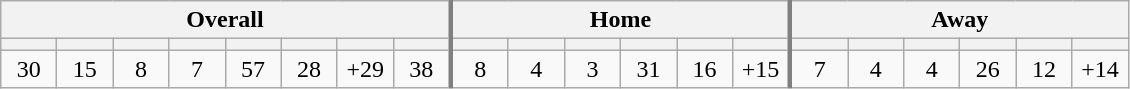<table class="wikitable" style="text-align: center;">
<tr>
<th colspan=8 style="border-right:3px solid grey;">Overall</th>
<th colspan=6 style="border-right:3px solid grey;">Home</th>
<th colspan=6>Away</th>
</tr>
<tr>
<th width=30></th>
<th width=30></th>
<th width=30></th>
<th width=30></th>
<th width=30></th>
<th width=30></th>
<th width=30></th>
<th width=30 style="border-right:3px solid grey;"></th>
<th width=30></th>
<th width=30></th>
<th width=30></th>
<th width=30></th>
<th width=30></th>
<th width=30 style="border-right:3px solid grey;"></th>
<th width=30></th>
<th width=30></th>
<th width=30></th>
<th width=30></th>
<th width=30></th>
<th width=30></th>
</tr>
<tr>
<td>30</td>
<td>15</td>
<td>8</td>
<td>7</td>
<td>57</td>
<td>28</td>
<td>+29</td>
<td width=30 style="border-right:3px solid grey;">38</td>
<td>8</td>
<td>4</td>
<td>3</td>
<td>31</td>
<td>16</td>
<td width=30 style="border-right:3px solid grey;">+15</td>
<td>7</td>
<td>4</td>
<td>4</td>
<td>26</td>
<td>12</td>
<td>+14</td>
</tr>
</table>
